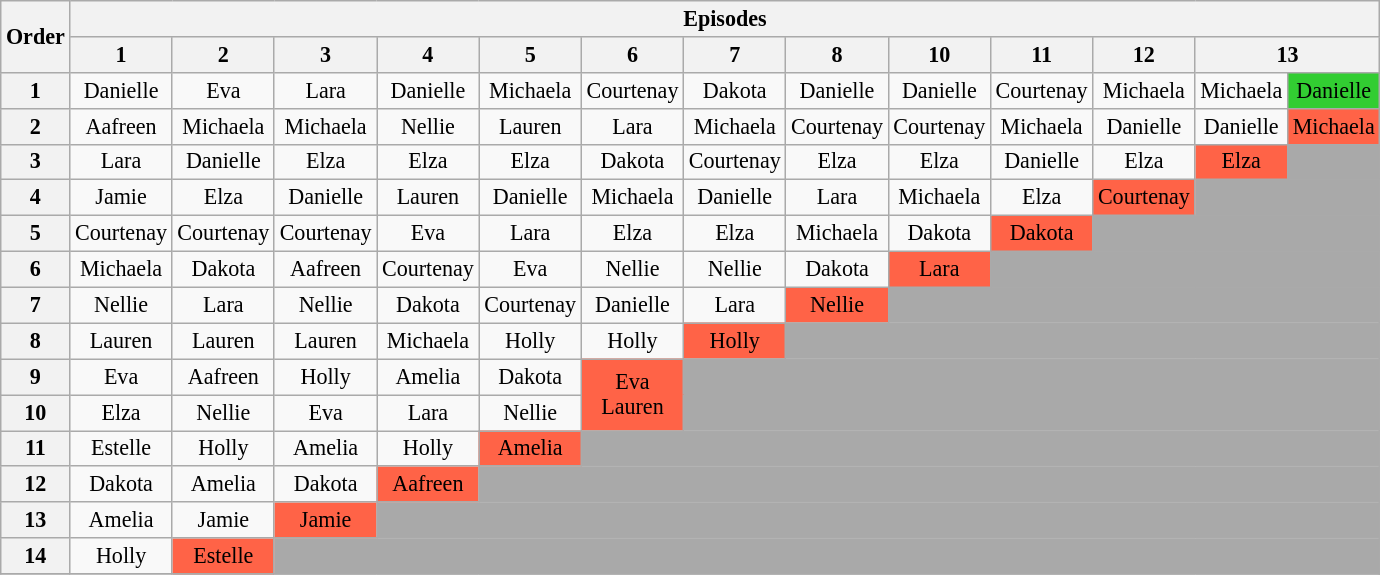<table class="wikitable" style="text-align:center; font-size:92%">
<tr>
<th rowspan=2>Order</th>
<th colspan="13">Episodes</th>
</tr>
<tr>
<th>1</th>
<th>2</th>
<th>3</th>
<th>4</th>
<th>5</th>
<th>6</th>
<th>7</th>
<th>8</th>
<th>10</th>
<th>11</th>
<th>12</th>
<th colspan=2>13</th>
</tr>
<tr>
<th>1</th>
<td>Danielle</td>
<td>Eva</td>
<td>Lara</td>
<td>Danielle</td>
<td>Michaela</td>
<td>Courtenay</td>
<td>Dakota</td>
<td>Danielle</td>
<td>Danielle</td>
<td>Courtenay</td>
<td>Michaela</td>
<td>Michaela</td>
<td bgcolor="limegreen">Danielle</td>
</tr>
<tr>
<th>2</th>
<td>Aafreen</td>
<td>Michaela</td>
<td>Michaela</td>
<td>Nellie</td>
<td>Lauren</td>
<td>Lara</td>
<td>Michaela</td>
<td>Courtenay</td>
<td>Courtenay</td>
<td>Michaela</td>
<td>Danielle</td>
<td>Danielle</td>
<td bgcolor="tomato">Michaela</td>
</tr>
<tr>
<th>3</th>
<td>Lara</td>
<td>Danielle</td>
<td>Elza</td>
<td>Elza</td>
<td>Elza</td>
<td>Dakota</td>
<td>Courtenay</td>
<td>Elza</td>
<td>Elza</td>
<td>Danielle</td>
<td>Elza</td>
<td bgcolor="tomato">Elza</td>
<td bgcolor="darkgray"></td>
</tr>
<tr>
<th>4</th>
<td>Jamie</td>
<td>Elza</td>
<td>Danielle</td>
<td>Lauren</td>
<td>Danielle</td>
<td>Michaela</td>
<td>Danielle</td>
<td>Lara</td>
<td>Michaela</td>
<td>Elza</td>
<td bgcolor="tomato">Courtenay</td>
<td colspan="2" bgcolor="darkgray"></td>
</tr>
<tr>
<th>5</th>
<td>Courtenay</td>
<td>Courtenay</td>
<td>Courtenay</td>
<td>Eva</td>
<td>Lara</td>
<td>Elza</td>
<td>Elza</td>
<td>Michaela</td>
<td>Dakota</td>
<td bgcolor="tomato">Dakota</td>
<td colspan="3" bgcolor="darkgray"></td>
</tr>
<tr>
<th>6</th>
<td>Michaela</td>
<td>Dakota</td>
<td>Aafreen</td>
<td>Courtenay</td>
<td>Eva</td>
<td>Nellie</td>
<td>Nellie</td>
<td>Dakota</td>
<td bgcolor="tomato">Lara</td>
<td colspan="4" bgcolor="darkgray"></td>
</tr>
<tr>
<th>7</th>
<td>Nellie</td>
<td>Lara</td>
<td>Nellie</td>
<td>Dakota</td>
<td>Courtenay</td>
<td>Danielle</td>
<td>Lara</td>
<td bgcolor="tomato">Nellie</td>
<td colspan="5" bgcolor="darkgray"></td>
</tr>
<tr>
<th>8</th>
<td>Lauren</td>
<td>Lauren</td>
<td>Lauren</td>
<td>Michaela</td>
<td>Holly</td>
<td>Holly</td>
<td bgcolor="tomato">Holly</td>
<td colspan="6" bgcolor="darkgray"></td>
</tr>
<tr>
<th>9</th>
<td>Eva</td>
<td>Aafreen</td>
<td>Holly</td>
<td>Amelia</td>
<td>Dakota</td>
<td rowspan="2" bgcolor="tomato">Eva<br>Lauren</td>
<td colspan="7" rowspan="2" bgcolor="darkgray"></td>
</tr>
<tr>
<th>10</th>
<td>Elza</td>
<td>Nellie</td>
<td>Eva</td>
<td>Lara</td>
<td>Nellie</td>
</tr>
<tr>
<th>11</th>
<td>Estelle</td>
<td>Holly</td>
<td>Amelia</td>
<td>Holly</td>
<td bgcolor="tomato">Amelia</td>
<td colspan="8" bgcolor="darkgray"></td>
</tr>
<tr>
<th>12</th>
<td>Dakota</td>
<td>Amelia</td>
<td>Dakota</td>
<td bgcolor="tomato">Aafreen</td>
<td colspan="9" bgcolor="darkgray"></td>
</tr>
<tr>
<th>13</th>
<td>Amelia</td>
<td>Jamie</td>
<td bgcolor="tomato">Jamie</td>
<td colspan="10" bgcolor="darkgray"></td>
</tr>
<tr>
<th>14</th>
<td>Holly</td>
<td bgcolor="tomato">Estelle</td>
<td colspan="11" bgcolor="darkgray"></td>
</tr>
<tr>
</tr>
</table>
